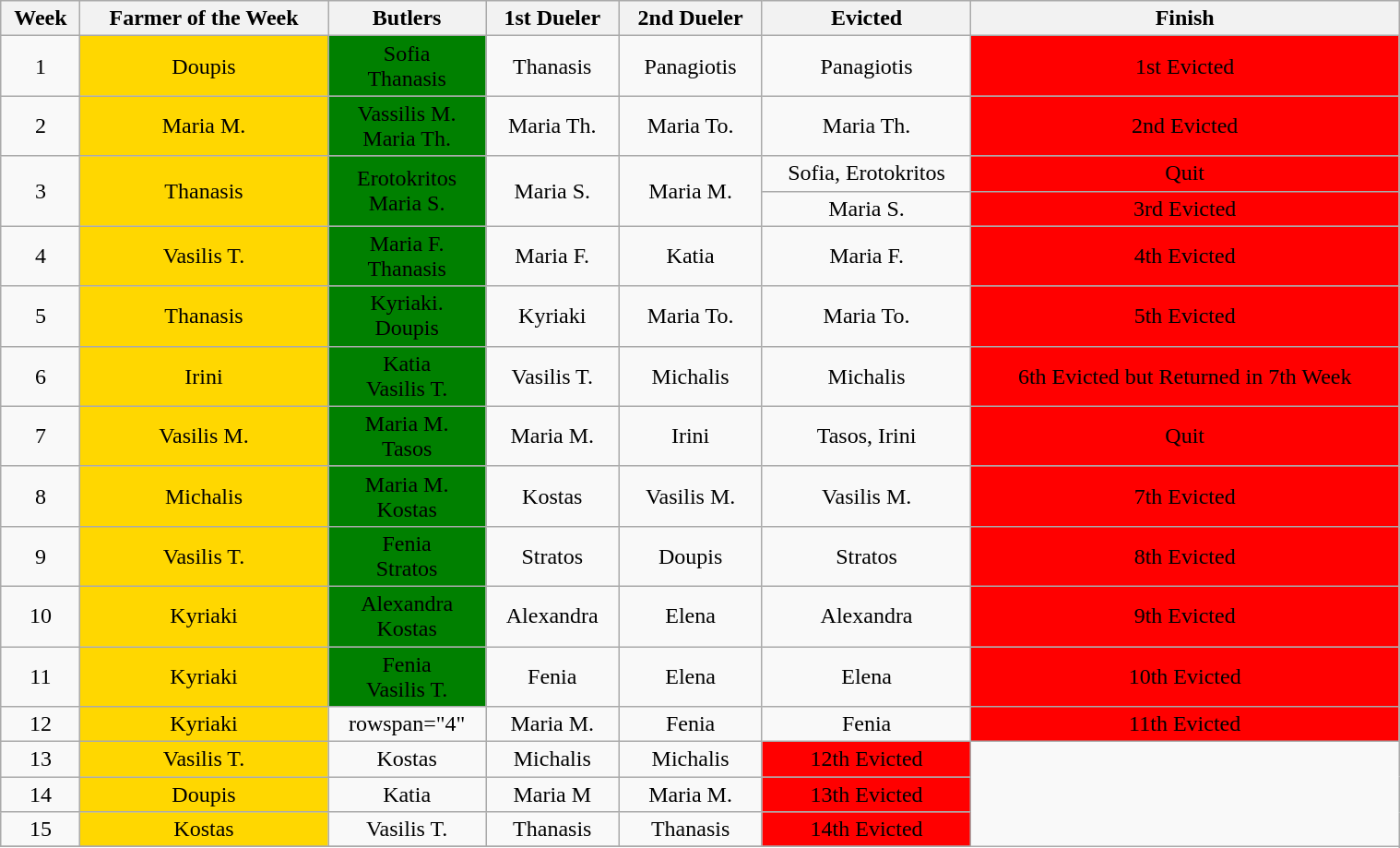<table class="wikitable" style="text-align:center; width:80%; margin-left:auto; margin-right:auto;">
<tr>
<th>Week</th>
<th>Farmer of the Week</th>
<th>Butlers</th>
<th>1st Dueler</th>
<th>2nd Dueler</th>
<th>Evicted</th>
<th>Finish</th>
</tr>
<tr>
<td>1</td>
<td style="background:gold;">Doupis</td>
<td style="background:green;">Sofia<br>Thanasis</td>
<td>Thanasis</td>
<td>Panagiotis</td>
<td>Panagiotis</td>
<td style="background:#f00;">1st Evicted</td>
</tr>
<tr>
<td>2</td>
<td style="background:gold;">Maria M.</td>
<td style="background:green;">Vassilis M.<br>Maria Th.</td>
<td>Maria Th.</td>
<td>Maria To.</td>
<td>Maria Th.</td>
<td style="background:#f00;">2nd Evicted</td>
</tr>
<tr>
<td rowspan="2">3</td>
<td rowspan="2" style="background:gold;">Thanasis</td>
<td rowspan="2" style="background:green;">Erotokritos<br>Maria S.</td>
<td rowspan="2">Maria S.</td>
<td rowspan="2">Maria M.</td>
<td>Sofia, Erotokritos</td>
<td style="background:#f00;">Quit</td>
</tr>
<tr>
<td>Maria S.</td>
<td style="background:#f00;">3rd Evicted</td>
</tr>
<tr>
<td>4</td>
<td style="background:gold;">Vasilis T.</td>
<td style="background:green;">Maria F.<br>Thanasis</td>
<td>Maria F.</td>
<td>Katia</td>
<td>Maria F.</td>
<td style="background:#f00;">4th Evicted</td>
</tr>
<tr>
<td>5</td>
<td style="background:gold;">Thanasis</td>
<td style="background:green;">Kyriaki.<br>Doupis</td>
<td>Kyriaki</td>
<td>Maria To.</td>
<td>Maria To.</td>
<td style="background:#f00;">5th Evicted</td>
</tr>
<tr>
<td>6</td>
<td style="background:gold;">Irini</td>
<td style="background:green;">Katia <br> Vasilis T.</td>
<td>Vasilis T.</td>
<td>Michalis</td>
<td>Michalis</td>
<td style="background:#f00;">6th Evicted but Returned in 7th Week</td>
</tr>
<tr>
<td>7</td>
<td style="background:gold;">Vasilis M.</td>
<td style="background:green;">Maria M. <br> Tasos</td>
<td>Maria M.</td>
<td>Irini</td>
<td>Tasos, Irini</td>
<td style="background:#f00;">Quit</td>
</tr>
<tr>
<td>8</td>
<td style="background:gold;">Michalis</td>
<td style="background:green;">Maria M. <br> Kostas</td>
<td>Kostas</td>
<td>Vasilis M.</td>
<td>Vasilis M.</td>
<td style="background:#f00;">7th Evicted</td>
</tr>
<tr>
<td>9</td>
<td style="background:gold;">Vasilis T.</td>
<td style="background:green;">Fenia <br> Stratos</td>
<td>Stratos</td>
<td>Doupis</td>
<td>Stratos</td>
<td style="background:#f00;">8th Evicted</td>
</tr>
<tr>
<td>10</td>
<td style="background:gold;">Kyriaki</td>
<td style="background:green;">Alexandra<br> Kostas</td>
<td>Alexandra</td>
<td>Elena</td>
<td>Alexandra</td>
<td style="background:#f00;">9th Evicted</td>
</tr>
<tr>
<td>11</td>
<td style="background:gold;">Kyriaki</td>
<td style="background:green;">Fenia<br> Vasilis T.</td>
<td>Fenia</td>
<td>Elena</td>
<td>Elena</td>
<td style="background:#f00;">10th Evicted</td>
</tr>
<tr>
<td>12</td>
<td style="background:gold;">Kyriaki</td>
<td>rowspan="4" </td>
<td>Maria M.</td>
<td>Fenia</td>
<td>Fenia</td>
<td style="background:#f00;">11th Evicted</td>
</tr>
<tr>
<td>13</td>
<td style="background:gold;">Vasilis T.</td>
<td>Kostas</td>
<td>Michalis</td>
<td>Michalis</td>
<td style="background:#f00;">12th Evicted</td>
</tr>
<tr>
<td>14</td>
<td style="background:gold;">Doupis</td>
<td>Katia</td>
<td>Maria M</td>
<td>Maria M.</td>
<td style="background:#f00;">13th Evicted</td>
</tr>
<tr>
<td>15</td>
<td style="background:gold;">Kostas</td>
<td>Vasilis T.</td>
<td>Thanasis</td>
<td>Thanasis</td>
<td style="background:#f00;">14th Evicted</td>
</tr>
<tr>
</tr>
</table>
